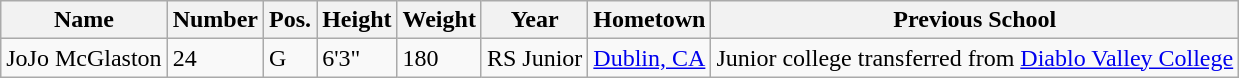<table class="wikitable sortable" border="1">
<tr>
<th>Name</th>
<th>Number</th>
<th>Pos.</th>
<th>Height</th>
<th>Weight</th>
<th>Year</th>
<th>Hometown</th>
<th class="unsortable">Previous School</th>
</tr>
<tr>
<td>JoJo McGlaston</td>
<td>24</td>
<td>G</td>
<td>6'3"</td>
<td>180</td>
<td>RS Junior</td>
<td><a href='#'>Dublin, CA</a></td>
<td>Junior college transferred from <a href='#'>Diablo Valley College</a></td>
</tr>
</table>
